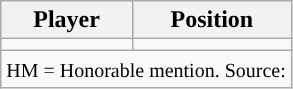<table class="wikitable" style="text-align: center">
<tr align=center>
<th>Player</th>
<th>Position</th>
</tr>
<tr>
<td></td>
<td></td>
</tr>
<tr>
<td colspan="3"><small>HM = Honorable mention. Source:  </small></td>
</tr>
</table>
